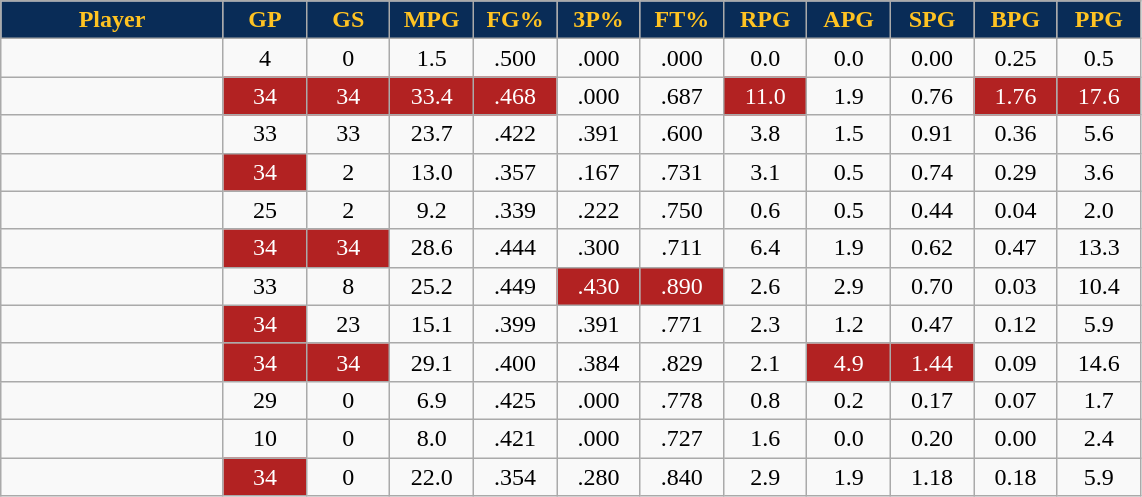<table class="wikitable sortable" style="text-align:center;">
<tr>
<th style="background:#092C57;color:#FFC322;" width="16%">Player</th>
<th style="background:#092C57;color:#FFC322;" width="6%">GP</th>
<th style="background:#092C57;color:#FFC322;" width="6%">GS</th>
<th style="background:#092C57;color:#FFC322;" width="6%">MPG</th>
<th style="background:#092C57;color:#FFC322;" width="6%">FG%</th>
<th style="background:#092C57;color:#FFC322;" width="6%">3P%</th>
<th style="background:#092C57;color:#FFC322;" width="6%">FT%</th>
<th style="background:#092C57;color:#FFC322;" width="6%">RPG</th>
<th style="background:#092C57;color:#FFC322;" width="6%">APG</th>
<th style="background:#092C57;color:#FFC322;" width="6%">SPG</th>
<th style="background:#092C57;color:#FFC322;" width="6%">BPG</th>
<th style="background:#092C57;color:#FFC322;" width="6%">PPG</th>
</tr>
<tr>
<td></td>
<td>4</td>
<td>0</td>
<td>1.5</td>
<td>.500</td>
<td>.000</td>
<td>.000</td>
<td>0.0</td>
<td>0.0</td>
<td>0.00</td>
<td>0.25</td>
<td>0.5</td>
</tr>
<tr>
<td></td>
<td style="background:#B22222; color:white">34</td>
<td style="background:#B22222; color:white">34</td>
<td style="background:#B22222; color:white">33.4</td>
<td style="background:#B22222; color:white">.468</td>
<td>.000</td>
<td>.687</td>
<td style="background:#B22222; color:white">11.0</td>
<td>1.9</td>
<td>0.76</td>
<td style="background:#B22222; color:white">1.76</td>
<td style="background:#B22222; color:white">17.6</td>
</tr>
<tr>
<td></td>
<td>33</td>
<td>33</td>
<td>23.7</td>
<td>.422</td>
<td>.391</td>
<td>.600</td>
<td>3.8</td>
<td>1.5</td>
<td>0.91</td>
<td>0.36</td>
<td>5.6</td>
</tr>
<tr>
<td></td>
<td style="background:#B22222; color:white">34</td>
<td>2</td>
<td>13.0</td>
<td>.357</td>
<td>.167</td>
<td>.731</td>
<td>3.1</td>
<td>0.5</td>
<td>0.74</td>
<td>0.29</td>
<td>3.6</td>
</tr>
<tr>
<td></td>
<td>25</td>
<td>2</td>
<td>9.2</td>
<td>.339</td>
<td>.222</td>
<td>.750</td>
<td>0.6</td>
<td>0.5</td>
<td>0.44</td>
<td>0.04</td>
<td>2.0</td>
</tr>
<tr>
<td></td>
<td style="background:#B22222; color:white">34</td>
<td style="background:#B22222; color:white">34</td>
<td>28.6</td>
<td>.444</td>
<td>.300</td>
<td>.711</td>
<td>6.4</td>
<td>1.9</td>
<td>0.62</td>
<td>0.47</td>
<td>13.3</td>
</tr>
<tr>
<td></td>
<td>33</td>
<td>8</td>
<td>25.2</td>
<td>.449</td>
<td style="background:#B22222; color:white">.430</td>
<td style="background:#B22222; color:white">.890</td>
<td>2.6</td>
<td>2.9</td>
<td>0.70</td>
<td>0.03</td>
<td>10.4</td>
</tr>
<tr>
<td></td>
<td style="background:#B22222; color:white">34</td>
<td>23</td>
<td>15.1</td>
<td>.399</td>
<td>.391</td>
<td>.771</td>
<td>2.3</td>
<td>1.2</td>
<td>0.47</td>
<td>0.12</td>
<td>5.9</td>
</tr>
<tr>
<td></td>
<td style="background:#B22222; color:white">34</td>
<td style="background:#B22222; color:white">34</td>
<td>29.1</td>
<td>.400</td>
<td>.384</td>
<td>.829</td>
<td>2.1</td>
<td style="background:#B22222; color:white">4.9</td>
<td style="background:#B22222; color:white">1.44</td>
<td>0.09</td>
<td>14.6</td>
</tr>
<tr>
<td></td>
<td>29</td>
<td>0</td>
<td>6.9</td>
<td>.425</td>
<td>.000</td>
<td>.778</td>
<td>0.8</td>
<td>0.2</td>
<td>0.17</td>
<td>0.07</td>
<td>1.7</td>
</tr>
<tr>
<td></td>
<td>10</td>
<td>0</td>
<td>8.0</td>
<td>.421</td>
<td>.000</td>
<td>.727</td>
<td>1.6</td>
<td>0.0</td>
<td>0.20</td>
<td>0.00</td>
<td>2.4</td>
</tr>
<tr>
<td></td>
<td style="background:#B22222; color:white">34</td>
<td>0</td>
<td>22.0</td>
<td>.354</td>
<td>.280</td>
<td>.840</td>
<td>2.9</td>
<td>1.9</td>
<td>1.18</td>
<td>0.18</td>
<td>5.9</td>
</tr>
</table>
